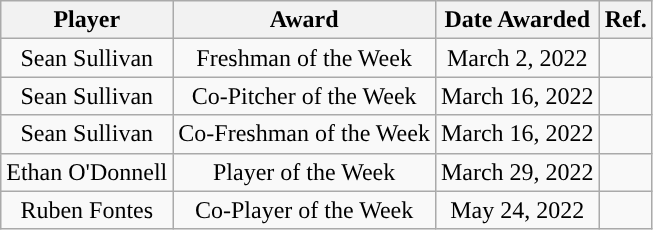<table class="wikitable sortable sortable" style="text-align: center">
<tr align=center>
<th>Player</th>
<th>Award</th>
<th>Date Awarded</th>
<th>Ref.</th>
</tr>
<tr>
<td>Sean Sullivan</td>
<td rowspan="1">Freshman of the Week</td>
<td rowspan="1">March 2, 2022</td>
<td rowspan="1"></td>
</tr>
<tr>
<td>Sean Sullivan</td>
<td rowspan="1">Co-Pitcher of the Week</td>
<td rowspan="1">March 16, 2022</td>
<td rowspan="1"></td>
</tr>
<tr>
<td>Sean Sullivan</td>
<td rowspan="1">Co-Freshman of the Week</td>
<td rowspan="1">March 16, 2022</td>
<td rowspan="1"></td>
</tr>
<tr>
<td>Ethan O'Donnell</td>
<td rowspan="1">Player of the Week</td>
<td rowspan="1">March 29, 2022</td>
<td rowspan="1"></td>
</tr>
<tr>
<td>Ruben Fontes</td>
<td rowspan="1">Co-Player of the Week</td>
<td rowspan="1">May 24, 2022</td>
<td rowspan="1"></td>
</tr>
</table>
